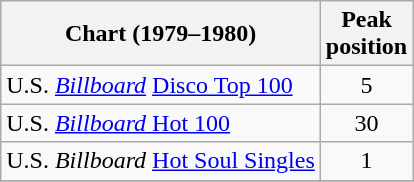<table class="wikitable">
<tr>
<th>Chart (1979–1980)</th>
<th>Peak<br>position</th>
</tr>
<tr>
<td>U.S. <em><a href='#'>Billboard</a></em> <a href='#'>Disco Top 100</a></td>
<td style="text-align:center;">5</td>
</tr>
<tr>
<td>U.S. <a href='#'><em>Billboard</em> Hot 100</a></td>
<td align="center">30</td>
</tr>
<tr>
<td>U.S. <em>Billboard</em> <a href='#'>Hot Soul Singles</a></td>
<td align="center">1</td>
</tr>
<tr>
</tr>
</table>
